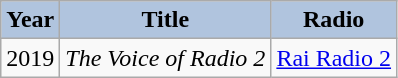<table class="wikitable">
<tr>
<th style="background:#B0C4DE;">Year</th>
<th style="background:#B0C4DE;">Title</th>
<th style="background:#B0C4DE;">Radio</th>
</tr>
<tr>
<td>2019</td>
<td><em>The Voice of Radio 2</em></td>
<td><a href='#'>Rai Radio 2</a></td>
</tr>
</table>
